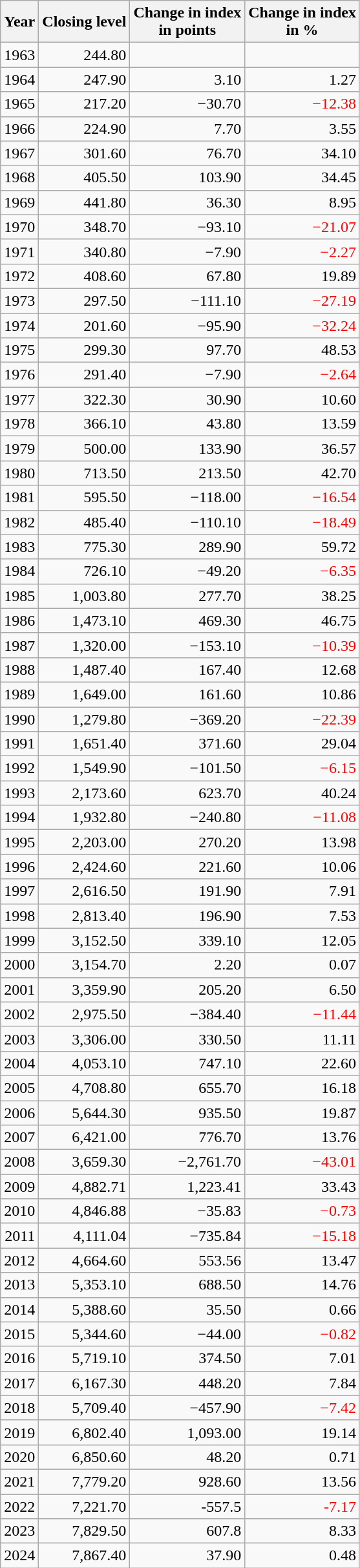<table class="wikitable sortable" style="text-align:right;">
<tr>
<th>Year</th>
<th>Closing level</th>
<th>Change in index<br>in points</th>
<th>Change in index<br>in %</th>
</tr>
<tr>
<td>1963</td>
<td>244.80</td>
<td></td>
<td></td>
</tr>
<tr>
<td>1964</td>
<td>247.90</td>
<td>3.10</td>
<td>1.27</td>
</tr>
<tr>
<td>1965</td>
<td>217.20</td>
<td>−30.70</td>
<td style="color:red">−12.38</td>
</tr>
<tr>
<td>1966</td>
<td>224.90</td>
<td>7.70</td>
<td>3.55</td>
</tr>
<tr>
<td>1967</td>
<td>301.60</td>
<td>76.70</td>
<td>34.10</td>
</tr>
<tr>
<td>1968</td>
<td>405.50</td>
<td>103.90</td>
<td>34.45</td>
</tr>
<tr>
<td>1969</td>
<td>441.80</td>
<td>36.30</td>
<td>8.95</td>
</tr>
<tr>
<td>1970</td>
<td>348.70</td>
<td>−93.10</td>
<td style="color:red">−21.07</td>
</tr>
<tr>
<td>1971</td>
<td>340.80</td>
<td>−7.90</td>
<td style="color:red">−2.27</td>
</tr>
<tr>
<td>1972</td>
<td>408.60</td>
<td>67.80</td>
<td>19.89</td>
</tr>
<tr>
<td>1973</td>
<td>297.50</td>
<td>−111.10</td>
<td style="color:red">−27.19</td>
</tr>
<tr>
<td>1974</td>
<td>201.60</td>
<td>−95.90</td>
<td style="color:red">−32.24</td>
</tr>
<tr>
<td>1975</td>
<td>299.30</td>
<td>97.70</td>
<td>48.53</td>
</tr>
<tr>
<td>1976</td>
<td>291.40</td>
<td>−7.90</td>
<td style="color:red">−2.64</td>
</tr>
<tr>
<td>1977</td>
<td>322.30</td>
<td>30.90</td>
<td>10.60</td>
</tr>
<tr>
<td>1978</td>
<td>366.10</td>
<td>43.80</td>
<td>13.59</td>
</tr>
<tr>
<td>1979</td>
<td>500.00</td>
<td>133.90</td>
<td>36.57</td>
</tr>
<tr>
<td>1980</td>
<td>713.50</td>
<td>213.50</td>
<td>42.70</td>
</tr>
<tr>
<td>1981</td>
<td>595.50</td>
<td>−118.00</td>
<td style="color:red">−16.54</td>
</tr>
<tr>
<td>1982</td>
<td>485.40</td>
<td>−110.10</td>
<td style="color:red">−18.49</td>
</tr>
<tr>
<td>1983</td>
<td>775.30</td>
<td>289.90</td>
<td>59.72</td>
</tr>
<tr>
<td>1984</td>
<td>726.10</td>
<td>−49.20</td>
<td style="color:red">−6.35</td>
</tr>
<tr>
<td>1985</td>
<td>1,003.80</td>
<td>277.70</td>
<td>38.25</td>
</tr>
<tr>
<td>1986</td>
<td>1,473.10</td>
<td>469.30</td>
<td>46.75</td>
</tr>
<tr>
<td>1987</td>
<td>1,320.00</td>
<td>−153.10</td>
<td style="color:red">−10.39</td>
</tr>
<tr>
<td>1988</td>
<td>1,487.40</td>
<td>167.40</td>
<td>12.68</td>
</tr>
<tr>
<td>1989</td>
<td>1,649.00</td>
<td>161.60</td>
<td>10.86</td>
</tr>
<tr>
<td>1990</td>
<td>1,279.80</td>
<td>−369.20</td>
<td style="color:red">−22.39</td>
</tr>
<tr>
<td>1991</td>
<td>1,651.40</td>
<td>371.60</td>
<td>29.04</td>
</tr>
<tr>
<td>1992</td>
<td>1,549.90</td>
<td>−101.50</td>
<td style="color:red">−6.15</td>
</tr>
<tr>
<td>1993</td>
<td>2,173.60</td>
<td>623.70</td>
<td>40.24</td>
</tr>
<tr>
<td>1994</td>
<td>1,932.80</td>
<td>−240.80</td>
<td style="color:red">−11.08</td>
</tr>
<tr>
<td>1995</td>
<td>2,203.00</td>
<td>270.20</td>
<td>13.98</td>
</tr>
<tr>
<td>1996</td>
<td>2,424.60</td>
<td>221.60</td>
<td>10.06</td>
</tr>
<tr>
<td>1997</td>
<td>2,616.50</td>
<td>191.90</td>
<td>7.91</td>
</tr>
<tr>
<td>1998</td>
<td>2,813.40</td>
<td>196.90</td>
<td>7.53</td>
</tr>
<tr>
<td>1999</td>
<td>3,152.50</td>
<td>339.10</td>
<td>12.05</td>
</tr>
<tr>
<td>2000</td>
<td>3,154.70</td>
<td>2.20</td>
<td>0.07</td>
</tr>
<tr>
<td>2001</td>
<td>3,359.90</td>
<td>205.20</td>
<td>6.50</td>
</tr>
<tr>
<td>2002</td>
<td>2,975.50</td>
<td>−384.40</td>
<td style="color:red">−11.44</td>
</tr>
<tr>
<td>2003</td>
<td>3,306.00</td>
<td>330.50</td>
<td>11.11</td>
</tr>
<tr>
<td>2004</td>
<td>4,053.10</td>
<td>747.10</td>
<td>22.60</td>
</tr>
<tr>
<td>2005</td>
<td>4,708.80</td>
<td>655.70</td>
<td>16.18</td>
</tr>
<tr>
<td>2006</td>
<td>5,644.30</td>
<td>935.50</td>
<td>19.87</td>
</tr>
<tr>
<td>2007</td>
<td>6,421.00</td>
<td>776.70</td>
<td>13.76</td>
</tr>
<tr>
<td>2008</td>
<td>3,659.30</td>
<td>−2,761.70</td>
<td style="color:red">−43.01</td>
</tr>
<tr>
<td>2009</td>
<td>4,882.71</td>
<td>1,223.41</td>
<td>33.43</td>
</tr>
<tr>
<td>2010</td>
<td>4,846.88</td>
<td>−35.83</td>
<td style="color:red">−0.73</td>
</tr>
<tr>
<td>2011</td>
<td>4,111.04</td>
<td>−735.84</td>
<td style="color:red">−15.18</td>
</tr>
<tr>
<td>2012</td>
<td>4,664.60</td>
<td>553.56</td>
<td>13.47</td>
</tr>
<tr>
<td>2013</td>
<td>5,353.10</td>
<td>688.50</td>
<td>14.76</td>
</tr>
<tr>
<td>2014</td>
<td>5,388.60</td>
<td>35.50</td>
<td>0.66</td>
</tr>
<tr>
<td>2015</td>
<td>5,344.60</td>
<td>−44.00</td>
<td style="color:red">−0.82</td>
</tr>
<tr>
<td>2016</td>
<td>5,719.10</td>
<td>374.50</td>
<td>7.01</td>
</tr>
<tr>
<td>2017</td>
<td>6,167.30</td>
<td>448.20</td>
<td>7.84</td>
</tr>
<tr>
<td>2018</td>
<td>5,709.40</td>
<td>−457.90</td>
<td style="color:red">−7.42</td>
</tr>
<tr>
<td>2019</td>
<td>6,802.40</td>
<td>1,093.00</td>
<td>19.14</td>
</tr>
<tr>
<td>2020</td>
<td>6,850.60</td>
<td>48.20</td>
<td>0.71</td>
</tr>
<tr>
<td>2021</td>
<td>7,779.20</td>
<td>928.60</td>
<td>13.56</td>
</tr>
<tr>
<td>2022</td>
<td>7,221.70</td>
<td>-557.5</td>
<td style="color:red">-7.17</td>
</tr>
<tr>
<td>2023</td>
<td>7,829.50</td>
<td>607.8</td>
<td>8.33</td>
</tr>
<tr>
<td>2024</td>
<td>7,867.40</td>
<td>37.90</td>
<td>0.48</td>
</tr>
</table>
